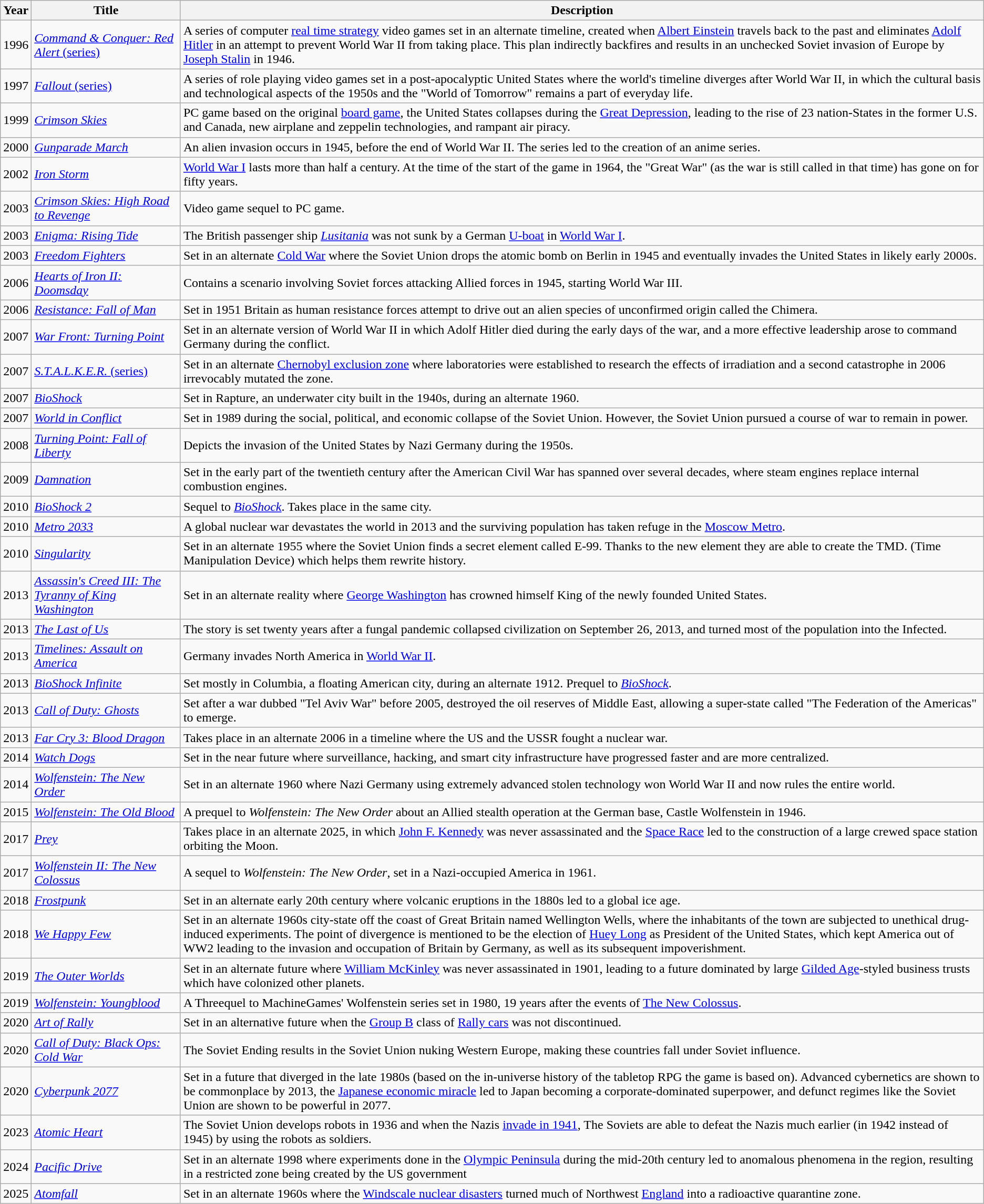<table class=wikitable>
<tr>
<th>Year</th>
<th>Title</th>
<th>Description</th>
</tr>
<tr>
<td>1996</td>
<td><a href='#'><em>Command & Conquer: Red Alert</em> (series)</a></td>
<td>A series of computer <a href='#'>real time strategy</a> video games set in an alternate timeline, created when <a href='#'>Albert Einstein</a> travels back to the past and eliminates <a href='#'>Adolf Hitler</a> in an attempt to prevent World War II from taking place. This plan indirectly backfires and results in an unchecked Soviet invasion of Europe by <a href='#'>Joseph Stalin</a> in 1946.</td>
</tr>
<tr>
<td>1997</td>
<td><a href='#'><em>Fallout</em> (series)</a></td>
<td>A series of role playing video games set in a post-apocalyptic United States where the world's timeline diverges after World War II, in which the cultural basis and technological aspects of the 1950s and the "World of Tomorrow" remains a part of everyday life.</td>
</tr>
<tr>
<td>1999</td>
<td><em><a href='#'>Crimson Skies</a></em></td>
<td>PC game based on the original <a href='#'>board game</a>, the United States collapses during the <a href='#'>Great Depression</a>, leading to the rise of 23 nation-States in the former U.S. and Canada, new airplane and zeppelin technologies, and rampant air piracy.</td>
</tr>
<tr>
<td>2000</td>
<td><em><a href='#'>Gunparade March</a></em></td>
<td>An alien invasion occurs in 1945, before the end of World War II. The series led to the creation of an anime series.</td>
</tr>
<tr>
<td>2002</td>
<td><em><a href='#'>Iron Storm</a></em></td>
<td><a href='#'>World War I</a> lasts more than half a century. At the time of the start of the game in 1964, the "Great War" (as the war is still called in that time) has gone on for fifty years.</td>
</tr>
<tr>
<td>2003</td>
<td><em><a href='#'>Crimson Skies: High Road to Revenge</a></em></td>
<td>Video game sequel to PC game.</td>
</tr>
<tr>
<td>2003</td>
<td><em><a href='#'>Enigma: Rising Tide</a></em></td>
<td>The British passenger ship <a href='#'><em>Lusitania</em></a> was not sunk by a German <a href='#'>U-boat</a> in <a href='#'>World War I</a>.</td>
</tr>
<tr>
<td>2003</td>
<td><em><a href='#'>Freedom Fighters</a></em></td>
<td>Set in an alternate <a href='#'>Cold War</a> where the Soviet Union drops the atomic bomb on Berlin in 1945 and eventually invades the United States in likely early 2000s.</td>
</tr>
<tr>
<td>2006</td>
<td><em><a href='#'>Hearts of Iron II: Doomsday</a></em></td>
<td>Contains a scenario involving Soviet forces attacking Allied forces in 1945, starting World War III.</td>
</tr>
<tr>
<td>2006</td>
<td><em><a href='#'>Resistance: Fall of Man</a></em></td>
<td>Set in 1951 Britain as human resistance forces attempt to drive out an alien species of unconfirmed origin called the Chimera.</td>
</tr>
<tr>
<td>2007</td>
<td><em><a href='#'>War Front: Turning Point</a></em></td>
<td>Set in an alternate version of World War II in which Adolf Hitler died during the early days of the war, and a more effective leadership arose to command Germany during the conflict.</td>
</tr>
<tr>
<td>2007</td>
<td><a href='#'><em>S.T.A.L.K.E.R.</em> (series)</a></td>
<td>Set in an alternate <a href='#'>Chernobyl exclusion zone</a> where laboratories were established to research the effects of irradiation and a second catastrophe in 2006 irrevocably mutated the zone.</td>
</tr>
<tr>
<td>2007</td>
<td><em><a href='#'>BioShock</a></em></td>
<td>Set in Rapture, an underwater city built in the 1940s, during an alternate 1960.</td>
</tr>
<tr>
<td>2007</td>
<td><em><a href='#'>World in Conflict</a></em></td>
<td>Set in 1989 during the social, political, and economic collapse of the Soviet Union. However, the Soviet Union pursued a course of war to remain in power.</td>
</tr>
<tr>
<td>2008</td>
<td><em><a href='#'>Turning Point: Fall of Liberty</a></em></td>
<td>Depicts the invasion of the United States by Nazi Germany during the 1950s.</td>
</tr>
<tr>
<td>2009</td>
<td><em><a href='#'>Damnation</a></em></td>
<td>Set in the early part of the twentieth century after the American Civil War has spanned over several decades, where steam engines replace internal combustion engines.</td>
</tr>
<tr>
<td>2010</td>
<td><a href='#'><em>BioShock 2</em></a></td>
<td>Sequel to <em><a href='#'>BioShock</a></em>. Takes place in the same city.</td>
</tr>
<tr>
<td>2010</td>
<td><em><a href='#'>Metro 2033</a></em></td>
<td>A global nuclear war devastates the world in 2013 and the surviving population has taken refuge in the <a href='#'>Moscow Metro</a>.</td>
</tr>
<tr>
<td>2010</td>
<td><em><a href='#'>Singularity</a></em></td>
<td>Set in an alternate 1955 where the Soviet Union finds a secret element called E-99. Thanks to the new element they are able to create the TMD. (Time Manipulation Device) which helps them rewrite history.</td>
</tr>
<tr>
<td>2013</td>
<td><em><a href='#'>Assassin's Creed III: The Tyranny of King Washington</a></em></td>
<td>Set in an alternate reality where <a href='#'>George Washington</a> has crowned himself King of the newly founded United States.</td>
</tr>
<tr>
<td>2013</td>
<td><em><a href='#'>The Last of Us</a></em></td>
<td>The story is set twenty years after a fungal pandemic collapsed civilization on September 26, 2013, and turned most of the population into the Infected.</td>
</tr>
<tr>
<td>2013</td>
<td><em><a href='#'>Timelines: Assault on America</a></em></td>
<td>Germany invades North America in <a href='#'>World War II</a>.</td>
</tr>
<tr>
<td>2013</td>
<td><em><a href='#'>BioShock Infinite</a></em></td>
<td>Set mostly in Columbia, a floating American city, during an alternate 1912. Prequel to <em><a href='#'>BioShock</a></em>.</td>
</tr>
<tr>
<td>2013</td>
<td><em><a href='#'>Call of Duty: Ghosts</a></em></td>
<td>Set after a war dubbed "Tel Aviv War" before 2005, destroyed the oil reserves of Middle East, allowing a super-state called "The Federation of the Americas" to emerge.</td>
</tr>
<tr>
<td>2013</td>
<td><em><a href='#'>Far Cry 3: Blood Dragon</a></em></td>
<td>Takes place in an alternate 2006 in a timeline where the US and the USSR fought a nuclear war.</td>
</tr>
<tr>
<td>2014</td>
<td><em><a href='#'>Watch Dogs</a></em></td>
<td>Set in the near future where surveillance, hacking, and smart city infrastructure have progressed faster and are more centralized.</td>
</tr>
<tr>
<td>2014</td>
<td><em><a href='#'>Wolfenstein: The New Order</a></em></td>
<td>Set in an alternate 1960 where Nazi Germany using extremely advanced stolen technology won World War II and now rules the entire world.</td>
</tr>
<tr>
<td>2015</td>
<td><em><a href='#'>Wolfenstein: The Old Blood</a></em></td>
<td>A prequel to <em>Wolfenstein: The New Order</em> about an Allied stealth operation at the German base, Castle Wolfenstein in 1946.</td>
</tr>
<tr>
<td>2017</td>
<td><a href='#'><em>Prey</em></a></td>
<td>Takes place in an alternate 2025, in which <a href='#'>John F. Kennedy</a> was never assassinated and the <a href='#'>Space Race</a> led to the construction of a large crewed space station orbiting the Moon.</td>
</tr>
<tr>
<td>2017</td>
<td><em><a href='#'>Wolfenstein II: The New Colossus</a></em></td>
<td>A sequel to <em>Wolfenstein: The New Order</em>, set in a Nazi-occupied America in 1961.</td>
</tr>
<tr>
<td>2018</td>
<td><em><a href='#'>Frostpunk</a></em></td>
<td>Set in an alternate early 20th century where volcanic eruptions in the 1880s led to a global ice age.</td>
</tr>
<tr>
<td>2018</td>
<td><em><a href='#'>We Happy Few</a></em></td>
<td>Set in an alternate 1960s city-state off the coast of Great Britain named Wellington Wells, where the inhabitants of the town are subjected to unethical drug-induced experiments. The point of divergence is mentioned to be the election of <a href='#'>Huey Long</a> as President of the United States, which kept America out of WW2 leading to the invasion and occupation of Britain by Germany, as well as its subsequent impoverishment.</td>
</tr>
<tr>
<td>2019</td>
<td><em><a href='#'>The Outer Worlds</a></em></td>
<td>Set in an alternate future where <a href='#'>William McKinley</a> was never assassinated in 1901, leading to a future dominated by large <a href='#'>Gilded Age</a>-styled business trusts which have colonized other planets.</td>
</tr>
<tr>
<td>2019</td>
<td><em><a href='#'>Wolfenstein: Youngblood</a></em></td>
<td>A Threequel to MachineGames' Wolfenstein series set in 1980, 19 years after the events of <a href='#'>The New Colossus</a>.</td>
</tr>
<tr>
<td>2020</td>
<td><em><a href='#'>Art of Rally</a></em></td>
<td>Set in an alternative future when the <a href='#'>Group B</a> class of <a href='#'>Rally cars</a> was not discontinued.</td>
</tr>
<tr>
<td>2020</td>
<td><em><a href='#'>Call of Duty: Black Ops: Cold War</a></em></td>
<td>The Soviet Ending results in the Soviet Union nuking Western Europe, making these countries fall under Soviet influence.</td>
</tr>
<tr>
<td>2020</td>
<td><em><a href='#'>Cyberpunk 2077</a></em></td>
<td>Set in a future that diverged in the late 1980s (based on the in-universe history of the tabletop RPG the game is based on). Advanced cybernetics are shown to be commonplace by 2013, the <a href='#'>Japanese economic miracle</a> led to Japan becoming a corporate-dominated superpower, and defunct regimes like the Soviet Union are shown to be powerful in 2077.</td>
</tr>
<tr>
<td>2023</td>
<td><em><a href='#'>Atomic Heart</a></em></td>
<td>The Soviet Union develops robots in 1936 and when the Nazis <a href='#'>invade in 1941</a>, The Soviets are able to defeat the Nazis much earlier (in 1942 instead of 1945) by using the robots as soldiers.</td>
</tr>
<tr>
<td>2024</td>
<td><a href='#'><em>Pacific Drive</em></a></td>
<td>Set in an alternate 1998 where experiments done in the <a href='#'>Olympic Peninsula</a> during the mid-20th century led to anomalous phenomena in the region, resulting in a restricted zone being created by the US government</td>
</tr>
<tr>
<td>2025</td>
<td><em><a href='#'>Atomfall</a></em></td>
<td>Set in an alternate 1960s where the <a href='#'>Windscale nuclear disasters</a> turned much of Northwest <a href='#'>England</a> into a radioactive quarantine zone.</td>
</tr>
</table>
